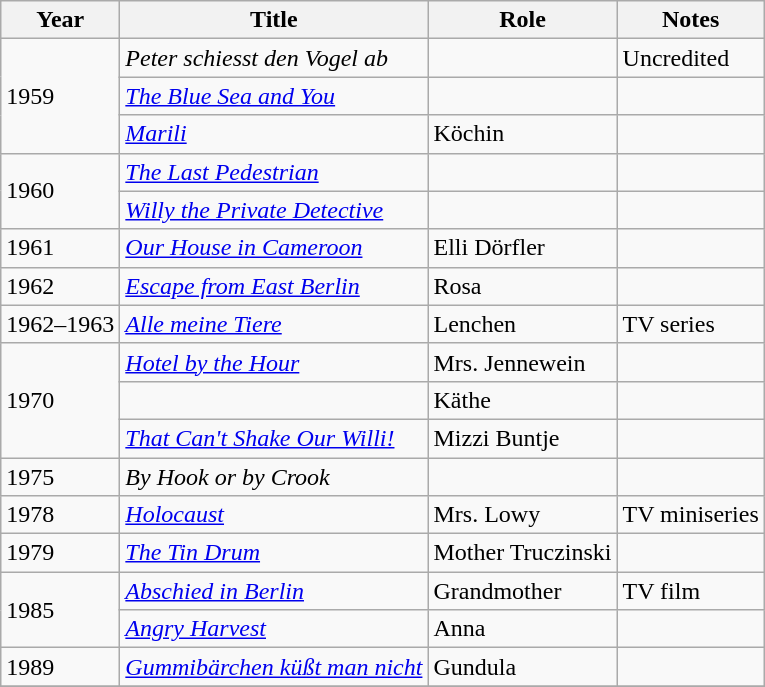<table class="wikitable sortable">
<tr>
<th>Year</th>
<th>Title</th>
<th>Role</th>
<th class="unsortable">Notes</th>
</tr>
<tr>
<td rowspan=3>1959</td>
<td><em>Peter schiesst den Vogel ab</em></td>
<td></td>
<td>Uncredited</td>
</tr>
<tr>
<td><em><a href='#'>The Blue Sea and You</a></em></td>
<td></td>
<td></td>
</tr>
<tr>
<td><em><a href='#'>Marili</a></em></td>
<td>Köchin</td>
<td></td>
</tr>
<tr>
<td rowspan=2>1960</td>
<td><em><a href='#'>The Last Pedestrian</a></em></td>
<td></td>
<td></td>
</tr>
<tr>
<td><em><a href='#'>Willy the Private Detective</a></em></td>
<td></td>
<td></td>
</tr>
<tr>
<td>1961</td>
<td><em><a href='#'>Our House in Cameroon</a></em></td>
<td>Elli Dörfler</td>
<td></td>
</tr>
<tr>
<td>1962</td>
<td><em><a href='#'>Escape from East Berlin</a></em></td>
<td>Rosa</td>
<td></td>
</tr>
<tr>
<td>1962–1963</td>
<td><em><a href='#'>Alle meine Tiere</a></em></td>
<td>Lenchen</td>
<td>TV series</td>
</tr>
<tr>
<td rowspan=3>1970</td>
<td><em><a href='#'>Hotel by the Hour</a></em></td>
<td>Mrs. Jennewein</td>
<td></td>
</tr>
<tr>
<td><em></em></td>
<td>Käthe</td>
<td></td>
</tr>
<tr>
<td><em><a href='#'>That Can't Shake Our Willi!</a></em></td>
<td>Mizzi Buntje</td>
<td></td>
</tr>
<tr>
<td>1975</td>
<td><em>By Hook or by Crook</em></td>
<td></td>
<td></td>
</tr>
<tr>
<td>1978</td>
<td><em><a href='#'>Holocaust</a></em></td>
<td>Mrs. Lowy</td>
<td>TV miniseries</td>
</tr>
<tr>
<td>1979</td>
<td><em><a href='#'>The Tin Drum</a></em></td>
<td>Mother Truczinski</td>
<td></td>
</tr>
<tr>
<td rowspan=2>1985</td>
<td><em><a href='#'>Abschied in Berlin</a></em></td>
<td>Grandmother</td>
<td>TV film</td>
</tr>
<tr>
<td><em><a href='#'>Angry Harvest</a></em></td>
<td>Anna</td>
<td></td>
</tr>
<tr>
<td>1989</td>
<td><em><a href='#'>Gummibärchen küßt man nicht</a></em></td>
<td>Gundula</td>
<td></td>
</tr>
<tr>
</tr>
</table>
